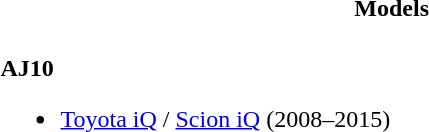<table>
<tr>
<th style="width:50%">Models</th>
</tr>
<tr>
<td style="width:50%"><br><strong>AJ10</strong><ul><li><a href='#'>Toyota iQ</a> / <a href='#'>Scion iQ</a> (2008–2015)</li></ul></td>
</tr>
</table>
